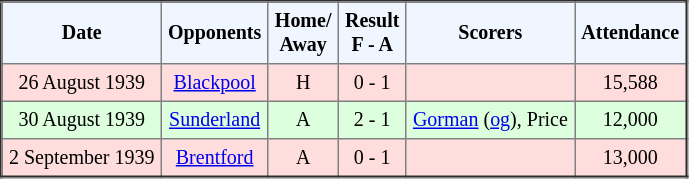<table border="2" cellpadding="4" style="border-collapse:collapse; text-align:center; font-size:smaller;">
<tr style="background:#f0f6ff;">
<th><strong>Date</strong></th>
<th><strong>Opponents</strong></th>
<th><strong>Home/<br>Away</strong></th>
<th><strong>Result<br>F - A</strong></th>
<th><strong>Scorers</strong></th>
<th><strong>Attendance</strong></th>
</tr>
<tr bgcolor="#ffdddd">
<td>26 August 1939</td>
<td><a href='#'>Blackpool</a></td>
<td>H</td>
<td>0 - 1</td>
<td></td>
<td>15,588</td>
</tr>
<tr bgcolor="#ddffdd">
<td>30 August 1939</td>
<td><a href='#'>Sunderland</a></td>
<td>A</td>
<td>2 - 1</td>
<td><a href='#'>Gorman</a> (<a href='#'>og</a>), Price</td>
<td>12,000</td>
</tr>
<tr bgcolor="#ffdddd">
<td>2 September 1939</td>
<td><a href='#'>Brentford</a></td>
<td>A</td>
<td>0 - 1</td>
<td></td>
<td>13,000</td>
</tr>
</table>
